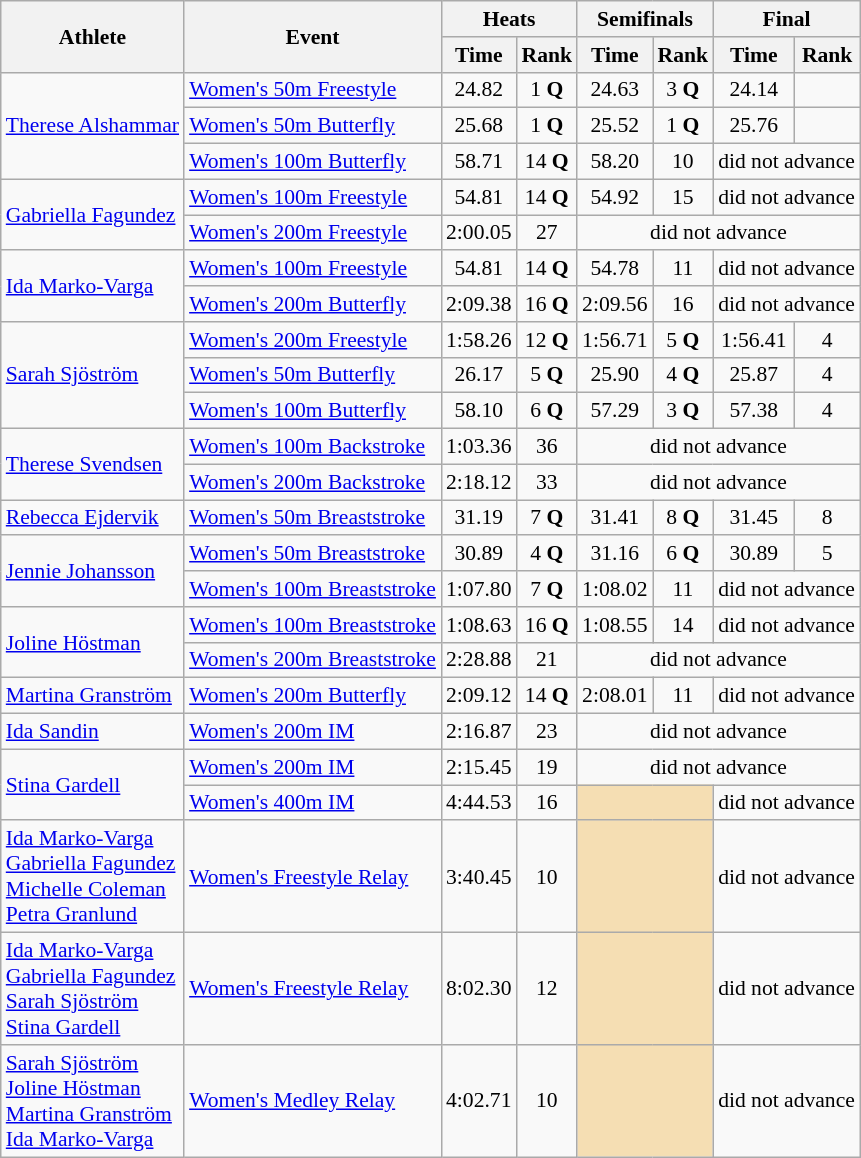<table class=wikitable style="font-size:90%">
<tr>
<th rowspan="2">Athlete</th>
<th rowspan="2">Event</th>
<th colspan="2">Heats</th>
<th colspan="2">Semifinals</th>
<th colspan="2">Final</th>
</tr>
<tr>
<th>Time</th>
<th>Rank</th>
<th>Time</th>
<th>Rank</th>
<th>Time</th>
<th>Rank</th>
</tr>
<tr>
<td rowspan="3"><a href='#'>Therese Alshammar</a></td>
<td><a href='#'>Women's 50m Freestyle</a></td>
<td align=center>24.82</td>
<td align=center>1 <strong>Q</strong></td>
<td align=center>24.63</td>
<td align=center>3 <strong>Q</strong></td>
<td align=center>24.14</td>
<td align=center></td>
</tr>
<tr>
<td><a href='#'>Women's 50m Butterfly</a></td>
<td align=center>25.68</td>
<td align=center>1 <strong>Q</strong></td>
<td align=center>25.52</td>
<td align=center>1 <strong>Q</strong></td>
<td align=center>25.76</td>
<td align=center></td>
</tr>
<tr>
<td><a href='#'>Women's 100m Butterfly</a></td>
<td align=center>58.71</td>
<td align=center>14 <strong>Q</strong></td>
<td align=center>58.20</td>
<td align=center>10</td>
<td align=center colspan=2>did not advance</td>
</tr>
<tr>
<td rowspan="2"><a href='#'>Gabriella Fagundez</a></td>
<td><a href='#'>Women's 100m Freestyle</a></td>
<td align=center>54.81</td>
<td align=center>14 <strong>Q</strong></td>
<td align=center>54.92</td>
<td align=center>15</td>
<td align=center colspan=2>did not advance</td>
</tr>
<tr>
<td><a href='#'>Women's 200m Freestyle</a></td>
<td align=center>2:00.05</td>
<td align=center>27</td>
<td align=center colspan=4>did not advance</td>
</tr>
<tr>
<td rowspan="2"><a href='#'>Ida Marko-Varga</a></td>
<td><a href='#'>Women's 100m Freestyle</a></td>
<td align=center>54.81</td>
<td align=center>14 <strong>Q</strong></td>
<td align=center>54.78</td>
<td align=center>11</td>
<td align=center colspan=2>did not advance</td>
</tr>
<tr>
<td><a href='#'>Women's 200m Butterfly</a></td>
<td align=center>2:09.38</td>
<td align=center>16 <strong>Q</strong></td>
<td align=center>2:09.56</td>
<td align=center>16</td>
<td align=center colspan=2>did not advance</td>
</tr>
<tr>
<td rowspan="3"><a href='#'>Sarah Sjöström</a></td>
<td><a href='#'>Women's 200m Freestyle</a></td>
<td align=center>1:58.26</td>
<td align=center>12 <strong>Q</strong></td>
<td align=center>1:56.71</td>
<td align=center>5 <strong>Q</strong></td>
<td align=center>1:56.41</td>
<td align=center>4</td>
</tr>
<tr>
<td><a href='#'>Women's 50m Butterfly</a></td>
<td align=center>26.17</td>
<td align=center>5 <strong>Q</strong></td>
<td align=center>25.90</td>
<td align=center>4 <strong>Q</strong></td>
<td align=center>25.87</td>
<td align=center>4</td>
</tr>
<tr>
<td><a href='#'>Women's 100m Butterfly</a></td>
<td align=center>58.10</td>
<td align=center>6 <strong>Q</strong></td>
<td align=center>57.29</td>
<td align=center>3 <strong>Q</strong></td>
<td align=center>57.38</td>
<td align=center>4</td>
</tr>
<tr>
<td rowspan="2"><a href='#'>Therese Svendsen</a></td>
<td><a href='#'>Women's 100m Backstroke</a></td>
<td align=center>1:03.36</td>
<td align=center>36</td>
<td align=center colspan=4>did not advance</td>
</tr>
<tr>
<td><a href='#'>Women's 200m Backstroke</a></td>
<td align=center>2:18.12</td>
<td align=center>33</td>
<td align=center colspan=4>did not advance</td>
</tr>
<tr>
<td rowspan="1"><a href='#'>Rebecca Ejdervik</a></td>
<td><a href='#'>Women's 50m Breaststroke</a></td>
<td align=center>31.19</td>
<td align=center>7 <strong>Q</strong></td>
<td align=center>31.41</td>
<td align=center>8 <strong>Q</strong></td>
<td align=center>31.45</td>
<td align=center>8</td>
</tr>
<tr>
<td rowspan="2"><a href='#'>Jennie Johansson</a></td>
<td><a href='#'>Women's 50m Breaststroke</a></td>
<td align=center>30.89</td>
<td align=center>4 <strong>Q</strong></td>
<td align=center>31.16</td>
<td align=center>6 <strong>Q</strong></td>
<td align=center>30.89</td>
<td align=center>5</td>
</tr>
<tr>
<td><a href='#'>Women's 100m Breaststroke</a></td>
<td align=center>1:07.80</td>
<td align=center>7 <strong>Q</strong></td>
<td align=center>1:08.02</td>
<td align=center>11</td>
<td align=center colspan=2>did not advance</td>
</tr>
<tr>
<td rowspan="2"><a href='#'>Joline Höstman</a></td>
<td><a href='#'>Women's 100m Breaststroke</a></td>
<td align=center>1:08.63</td>
<td align=center>16 <strong>Q</strong></td>
<td align=center>1:08.55</td>
<td align=center>14</td>
<td align=center colspan=2>did not advance</td>
</tr>
<tr>
<td><a href='#'>Women's 200m Breaststroke</a></td>
<td align=center>2:28.88</td>
<td align=center>21</td>
<td align=center colspan=4>did not advance</td>
</tr>
<tr>
<td rowspan="1"><a href='#'>Martina Granström</a></td>
<td><a href='#'>Women's 200m Butterfly</a></td>
<td align=center>2:09.12</td>
<td align=center>14 <strong>Q</strong></td>
<td align=center>2:08.01</td>
<td align=center>11</td>
<td align=center colspan=2>did not advance</td>
</tr>
<tr>
<td rowspan="1"><a href='#'>Ida Sandin</a></td>
<td><a href='#'>Women's 200m IM</a></td>
<td align=center>2:16.87</td>
<td align=center>23</td>
<td align=center colspan=4>did not advance</td>
</tr>
<tr>
<td rowspan="2"><a href='#'>Stina Gardell</a></td>
<td><a href='#'>Women's 200m IM</a></td>
<td align=center>2:15.45</td>
<td align=center>19</td>
<td align=center colspan=4>did not advance</td>
</tr>
<tr>
<td><a href='#'>Women's 400m IM</a></td>
<td align=center>4:44.53</td>
<td align=center>16</td>
<td colspan= 2 bgcolor="wheat"></td>
<td align=center colspan=2>did not advance</td>
</tr>
<tr>
<td rowspan="1"><a href='#'>Ida Marko-Varga</a><br><a href='#'>Gabriella Fagundez</a><br><a href='#'>Michelle Coleman</a><br><a href='#'>Petra Granlund</a></td>
<td><a href='#'>Women's  Freestyle Relay</a></td>
<td align=center>3:40.45</td>
<td align=center>10</td>
<td colspan= 2 bgcolor="wheat"></td>
<td align=center colspan=2>did not advance</td>
</tr>
<tr>
<td rowspan="1"><a href='#'>Ida Marko-Varga</a><br><a href='#'>Gabriella Fagundez</a><br><a href='#'>Sarah Sjöström</a><br><a href='#'>Stina Gardell</a></td>
<td><a href='#'>Women's  Freestyle Relay</a></td>
<td align=center>8:02.30</td>
<td align=center>12</td>
<td colspan= 2 bgcolor="wheat"></td>
<td align=center colspan=2>did not advance</td>
</tr>
<tr>
<td rowspan="1"><a href='#'>Sarah Sjöström</a><br><a href='#'>Joline Höstman</a><br><a href='#'>Martina Granström</a><br><a href='#'>Ida Marko-Varga</a></td>
<td><a href='#'>Women's  Medley Relay</a></td>
<td align=center>4:02.71</td>
<td align=center>10</td>
<td colspan= 2 bgcolor="wheat"></td>
<td align=center colspan=2>did not advance</td>
</tr>
</table>
